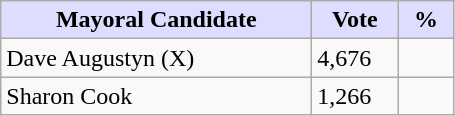<table class="wikitable">
<tr>
<th style="background:#ddf; width:200px;">Mayoral Candidate </th>
<th style="background:#ddf; width:50px;">Vote</th>
<th style="background:#ddf; width:30px;">%</th>
</tr>
<tr>
<td>Dave Augustyn (X)</td>
<td>4,676</td>
<td></td>
</tr>
<tr>
<td>Sharon Cook</td>
<td>1,266</td>
<td></td>
</tr>
</table>
